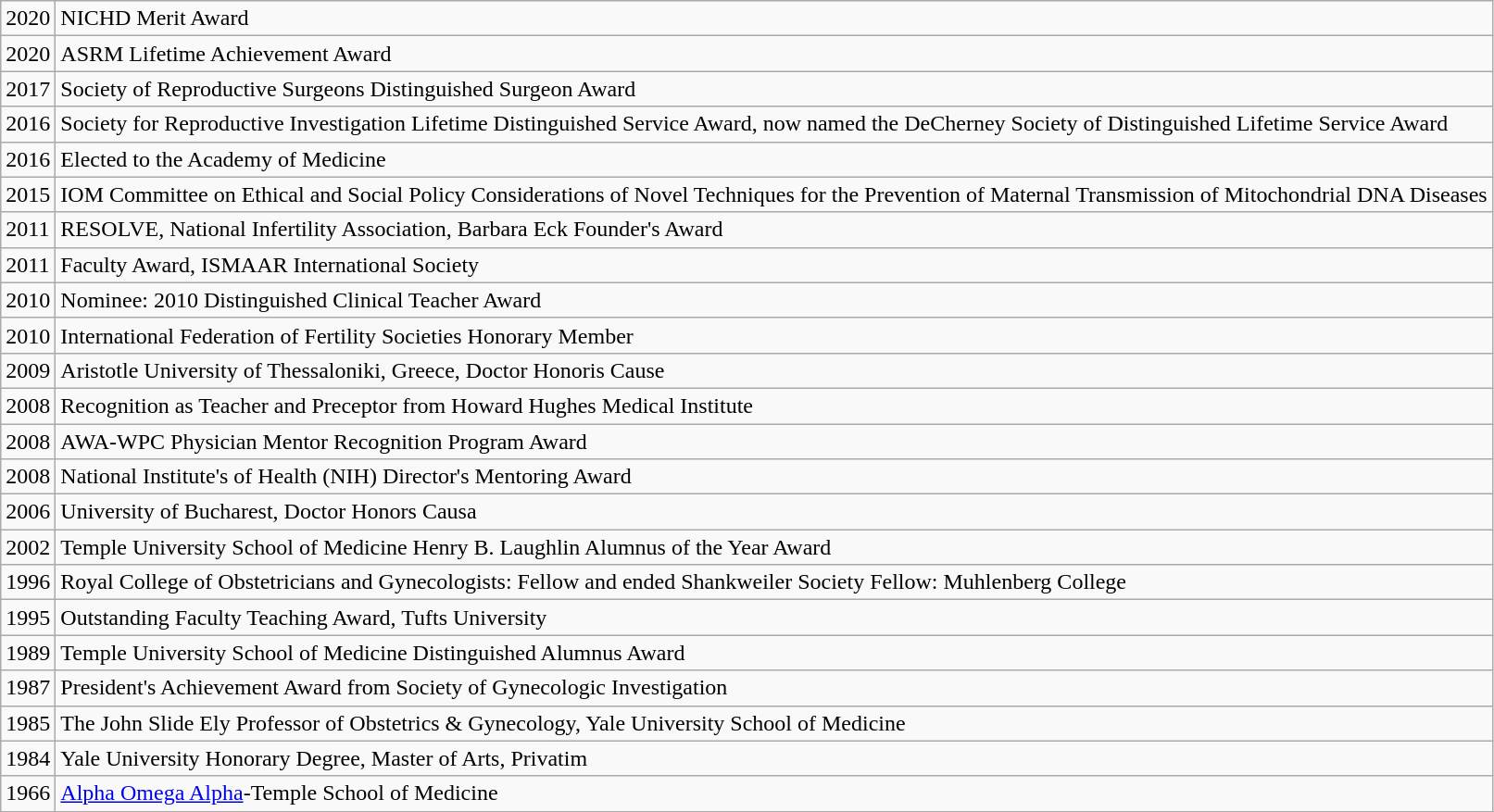<table class="wikitable">
<tr>
<td>2020</td>
<td>NICHD Merit Award</td>
</tr>
<tr>
<td>2020</td>
<td>ASRM Lifetime Achievement Award</td>
</tr>
<tr>
<td>2017</td>
<td>Society of Reproductive Surgeons Distinguished Surgeon Award</td>
</tr>
<tr>
<td>2016</td>
<td>Society for Reproductive Investigation Lifetime Distinguished Service Award, now named the DeCherney Society of Distinguished Lifetime Service Award</td>
</tr>
<tr>
<td>2016</td>
<td>Elected to the Academy of Medicine</td>
</tr>
<tr>
<td>2015</td>
<td>IOM Committee on Ethical and Social Policy Considerations of Novel Techniques for the Prevention of Maternal Transmission of Mitochondrial DNA Diseases</td>
</tr>
<tr>
<td>2011</td>
<td>RESOLVE, National Infertility Association, Barbara Eck Founder's Award</td>
</tr>
<tr>
<td>2011</td>
<td>Faculty Award, ISMAAR International Society</td>
</tr>
<tr>
<td>2010</td>
<td>Nominee: 2010 Distinguished Clinical Teacher Award</td>
</tr>
<tr>
<td>2010</td>
<td>International Federation of Fertility Societies Honorary Member</td>
</tr>
<tr>
<td>2009</td>
<td>Aristotle University of Thessaloniki, Greece, Doctor Honoris Cause</td>
</tr>
<tr>
<td>2008</td>
<td>Recognition as Teacher and Preceptor from Howard Hughes Medical Institute</td>
</tr>
<tr>
<td>2008</td>
<td>AWA-WPC Physician Mentor Recognition Program Award</td>
</tr>
<tr>
<td>2008</td>
<td>National Institute's of Health (NIH) Director's Mentoring Award</td>
</tr>
<tr>
<td>2006</td>
<td>University of Bucharest, Doctor Honors Causa</td>
</tr>
<tr>
<td>2002</td>
<td>Temple University School of Medicine Henry B. Laughlin Alumnus of the Year Award</td>
</tr>
<tr>
<td>1996</td>
<td>Royal College of Obstetricians and Gynecologists: Fellow and ended Shankweiler Society Fellow: Muhlenberg College</td>
</tr>
<tr>
<td>1995</td>
<td>Outstanding Faculty Teaching Award, Tufts University</td>
</tr>
<tr>
<td>1989</td>
<td>Temple University School of Medicine Distinguished Alumnus Award</td>
</tr>
<tr>
<td>1987</td>
<td>President's Achievement Award from Society of Gynecologic Investigation</td>
</tr>
<tr>
<td>1985</td>
<td>The John Slide Ely Professor of Obstetrics & Gynecology, Yale University School of Medicine</td>
</tr>
<tr>
<td>1984</td>
<td>Yale University Honorary Degree, Master of Arts, Privatim</td>
</tr>
<tr>
<td>1966</td>
<td><a href='#'>Alpha Omega Alpha</a>-Temple School of Medicine</td>
</tr>
</table>
